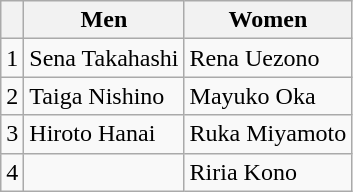<table class="wikitable">
<tr>
<th></th>
<th>Men</th>
<th>Women</th>
</tr>
<tr>
<td align=center>1</td>
<td>Sena Takahashi</td>
<td>Rena Uezono</td>
</tr>
<tr>
<td align=center>2</td>
<td>Taiga Nishino</td>
<td>Mayuko Oka</td>
</tr>
<tr>
<td align=center>3</td>
<td>Hiroto Hanai</td>
<td>Ruka Miyamoto</td>
</tr>
<tr>
<td align=center>4</td>
<td></td>
<td>Riria Kono</td>
</tr>
</table>
